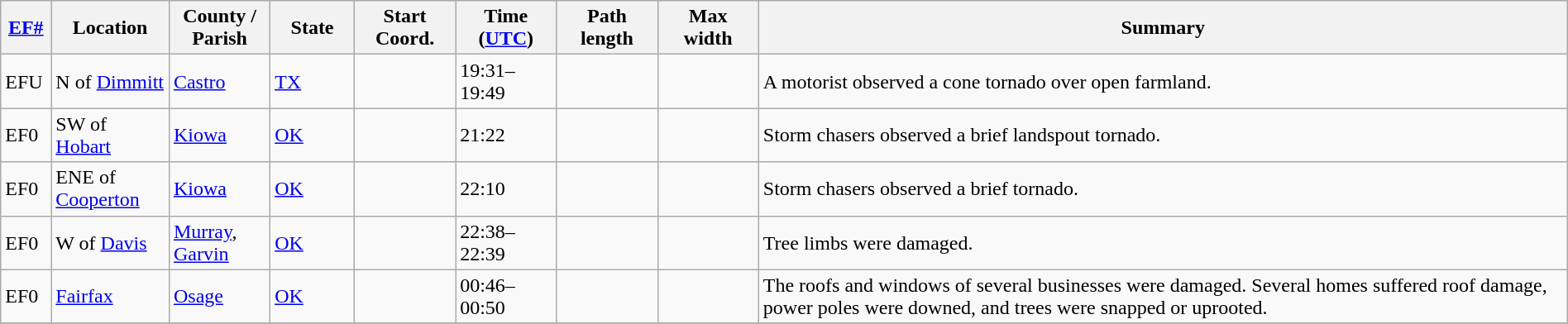<table class="wikitable sortable" style="width:100%;">
<tr>
<th scope="col" style="width:3%; text-align:center;"><a href='#'>EF#</a></th>
<th scope="col" style="width:7%; text-align:center;" class="unsortable">Location</th>
<th scope="col" style="width:6%; text-align:center;" class="unsortable">County / Parish</th>
<th scope="col" style="width:5%; text-align:center;">State</th>
<th scope="col" style="width:6%; text-align:center;">Start Coord.</th>
<th scope="col" style="width:6%; text-align:center;">Time (<a href='#'>UTC</a>)</th>
<th scope="col" style="width:6%; text-align:center;">Path length</th>
<th scope="col" style="width:6%; text-align:center;">Max width</th>
<th scope="col" class="unsortable" style="width:48%; text-align:center;">Summary</th>
</tr>
<tr>
<td bgcolor=>EFU</td>
<td>N of <a href='#'>Dimmitt</a></td>
<td><a href='#'>Castro</a></td>
<td><a href='#'>TX</a></td>
<td></td>
<td>19:31–19:49</td>
<td></td>
<td></td>
<td>A motorist observed a cone tornado over open farmland.</td>
</tr>
<tr>
<td bgcolor=>EF0</td>
<td>SW of <a href='#'>Hobart</a></td>
<td><a href='#'>Kiowa</a></td>
<td><a href='#'>OK</a></td>
<td></td>
<td>21:22</td>
<td></td>
<td></td>
<td>Storm chasers observed a brief landspout tornado.</td>
</tr>
<tr>
<td bgcolor=>EF0</td>
<td>ENE of <a href='#'>Cooperton</a></td>
<td><a href='#'>Kiowa</a></td>
<td><a href='#'>OK</a></td>
<td></td>
<td>22:10</td>
<td></td>
<td></td>
<td>Storm chasers observed a brief tornado.</td>
</tr>
<tr>
<td bgcolor=>EF0</td>
<td>W of <a href='#'>Davis</a></td>
<td><a href='#'>Murray</a>, <a href='#'>Garvin</a></td>
<td><a href='#'>OK</a></td>
<td></td>
<td>22:38–22:39</td>
<td></td>
<td></td>
<td>Tree limbs were damaged.</td>
</tr>
<tr>
<td bgcolor=>EF0</td>
<td><a href='#'>Fairfax</a></td>
<td><a href='#'>Osage</a></td>
<td><a href='#'>OK</a></td>
<td></td>
<td>00:46–00:50</td>
<td></td>
<td></td>
<td>The roofs and windows of several businesses were damaged. Several homes suffered roof damage, power poles were downed, and trees were snapped or uprooted.</td>
</tr>
<tr>
</tr>
</table>
